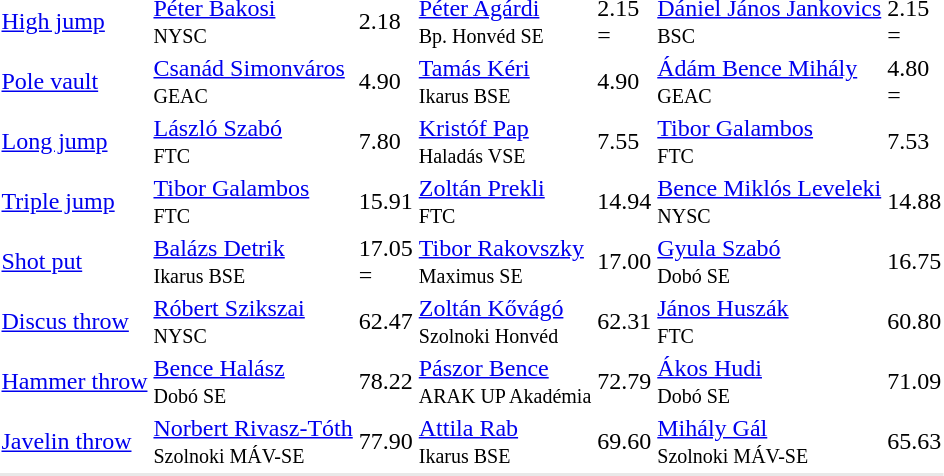<table>
<tr>
<td><a href='#'>High jump</a></td>
<td><a href='#'>Péter Bakosi</a><br><small> NYSC</small></td>
<td>2.18<br></td>
<td><a href='#'>Péter Agárdi</a><br><small> Bp. Honvéd SE</small></td>
<td>2.15<br>=</td>
<td><a href='#'>Dániel János Jankovics</a><br><small> BSC</small></td>
<td>2.15<br>=</td>
</tr>
<tr>
<td><a href='#'>Pole vault</a></td>
<td><a href='#'>Csanád Simonváros</a><br><small> GEAC</small></td>
<td>4.90<br></td>
<td><a href='#'>Tamás Kéri</a><br><small> Ikarus BSE</small></td>
<td>4.90<br></td>
<td><a href='#'>Ádám Bence Mihály</a><br><small> GEAC</small></td>
<td>4.80<br>=</td>
</tr>
<tr>
<td><a href='#'>Long jump</a></td>
<td><a href='#'>László Szabó</a><br><small> FTC</small></td>
<td>7.80</td>
<td><a href='#'>Kristóf Pap</a><br><small> Haladás VSE</small></td>
<td>7.55</td>
<td><a href='#'>Tibor Galambos</a><br><small> FTC</small></td>
<td>7.53</td>
</tr>
<tr>
<td><a href='#'>Triple jump</a></td>
<td><a href='#'>Tibor Galambos</a><br><small> FTC</small></td>
<td>15.91</td>
<td><a href='#'>Zoltán Prekli</a><br><small> FTC</small></td>
<td>14.94<br></td>
<td><a href='#'>Bence Miklós Leveleki</a><br><small> NYSC</small></td>
<td>14.88<br></td>
</tr>
<tr>
<td><a href='#'>Shot put</a></td>
<td><a href='#'>Balázs Detrik</a><br><small> Ikarus BSE</small></td>
<td>17.05<br>=</td>
<td><a href='#'>Tibor Rakovszky</a><br><small> Maximus SE</small></td>
<td>17.00<br></td>
<td><a href='#'>Gyula Szabó</a><br><small> Dobó SE</small></td>
<td>16.75<br></td>
</tr>
<tr>
<td><a href='#'>Discus throw</a></td>
<td><a href='#'>Róbert Szikszai</a><br><small> NYSC</small></td>
<td>62.47</td>
<td><a href='#'>Zoltán Kővágó</a><br><small> Szolnoki Honvéd</small></td>
<td>62.31</td>
<td><a href='#'>János Huszák</a><br><small> FTC</small></td>
<td>60.80</td>
</tr>
<tr>
<td><a href='#'>Hammer throw</a></td>
<td><a href='#'>Bence Halász</a><br><small> Dobó SE</small></td>
<td>78.22</td>
<td><a href='#'>Pászor Bence</a><br><small> ARAK UP Akadémia</small></td>
<td>72.79</td>
<td><a href='#'>Ákos Hudi</a><br><small> Dobó SE</small></td>
<td>71.09</td>
</tr>
<tr>
<td><a href='#'>Javelin throw</a></td>
<td><a href='#'>Norbert Rivasz-Tóth</a><br><small> Szolnoki MÁV-SE</small></td>
<td>77.90</td>
<td><a href='#'>Attila Rab</a><br><small> Ikarus BSE</small></td>
<td>69.60<br></td>
<td><a href='#'>Mihály Gál</a><br><small> Szolnoki MÁV-SE</small></td>
<td>65.63<br></td>
</tr>
<tr bgcolor=e8e8e8>
<td colspan=7></td>
</tr>
</table>
